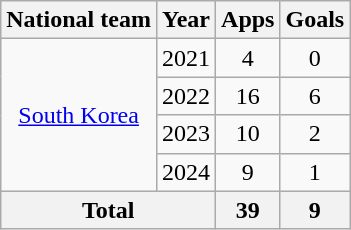<table class=wikitable style=text-align:center>
<tr>
<th>National team</th>
<th>Year</th>
<th>Apps</th>
<th>Goals</th>
</tr>
<tr>
<td rowspan="4"><a href='#'>South Korea</a></td>
<td>2021</td>
<td>4</td>
<td>0</td>
</tr>
<tr>
<td>2022</td>
<td>16</td>
<td>6</td>
</tr>
<tr>
<td>2023</td>
<td>10</td>
<td>2</td>
</tr>
<tr>
<td>2024</td>
<td>9</td>
<td>1</td>
</tr>
<tr>
<th colspan="2">Total</th>
<th>39</th>
<th>9</th>
</tr>
</table>
